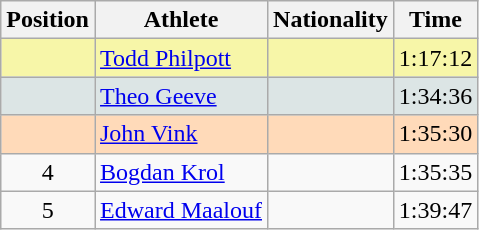<table class="wikitable sortable">
<tr>
<th>Position</th>
<th>Athlete</th>
<th>Nationality</th>
<th>Time</th>
</tr>
<tr bgcolor="#F7F6A8">
<td align=center></td>
<td><a href='#'>Todd Philpott</a></td>
<td></td>
<td>1:17:12</td>
</tr>
<tr bgcolor="#DCE5E5">
<td align=center></td>
<td><a href='#'>Theo Geeve</a></td>
<td></td>
<td>1:34:36</td>
</tr>
<tr bgcolor="#FFDAB9">
<td align=center></td>
<td><a href='#'>John Vink</a></td>
<td></td>
<td>1:35:30</td>
</tr>
<tr>
<td align=center>4</td>
<td><a href='#'>Bogdan Krol</a></td>
<td></td>
<td>1:35:35</td>
</tr>
<tr>
<td align=center>5</td>
<td><a href='#'>Edward Maalouf</a></td>
<td></td>
<td>1:39:47</td>
</tr>
</table>
